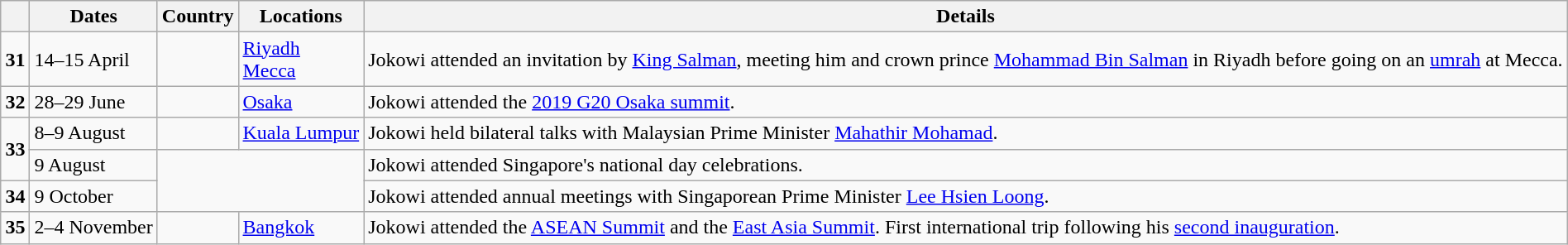<table class="wikitable sortable" border="1" style="margin: 1em auto 1em auto">
<tr>
<th></th>
<th>Dates</th>
<th>Country</th>
<th>Locations</th>
<th>Details</th>
</tr>
<tr>
<td><strong>31</strong></td>
<td>14–15 April</td>
<td></td>
<td><a href='#'>Riyadh</a><br><a href='#'>Mecca</a></td>
<td>Jokowi attended an invitation by <a href='#'>King Salman</a>, meeting him and crown prince <a href='#'>Mohammad Bin Salman</a> in Riyadh before going on an <a href='#'>umrah</a> at Mecca.</td>
</tr>
<tr>
<td><strong>32</strong></td>
<td>28–29 June</td>
<td></td>
<td><a href='#'>Osaka</a></td>
<td>Jokowi attended the <a href='#'>2019 G20 Osaka summit</a>.</td>
</tr>
<tr>
<td rowspan=2><strong>33</strong></td>
<td>8–9 August</td>
<td></td>
<td><a href='#'>Kuala Lumpur</a></td>
<td>Jokowi held bilateral talks with Malaysian Prime Minister <a href='#'>Mahathir Mohamad</a>.</td>
</tr>
<tr>
<td>9 August</td>
<td colspan=2 rowspan=2></td>
<td>Jokowi attended Singapore's national day celebrations.</td>
</tr>
<tr>
<td><strong>34</strong></td>
<td>9 October</td>
<td>Jokowi attended annual meetings with Singaporean Prime Minister <a href='#'>Lee Hsien Loong</a>.</td>
</tr>
<tr>
<td><strong>35</strong></td>
<td>2–4 November</td>
<td></td>
<td><a href='#'>Bangkok</a></td>
<td>Jokowi attended the <a href='#'>ASEAN Summit</a> and the <a href='#'>East Asia Summit</a>. First international trip following his <a href='#'>second inauguration</a>.</td>
</tr>
</table>
